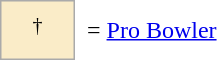<table border=0 cellspacing="0" cellpadding="8">
<tr>
<td style="background:#faecc8; border:1px solid #aaa; width:2em; text-align:center;"><sup>†</sup></td>
<td>= <a href='#'>Pro Bowler</a></td>
</tr>
</table>
